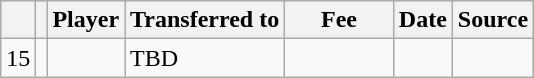<table class="wikitable plainrowheaders sortable">
<tr>
<th></th>
<th></th>
<th scope=col>Player</th>
<th>Transferred to</th>
<th !scope=col; style="width: 65px;">Fee</th>
<th scope=col>Date</th>
<th scope=col>Source</th>
</tr>
<tr>
<td align=center>15</td>
<td align=center></td>
<td></td>
<td>TBD</td>
<td></td>
<td></td>
<td></td>
</tr>
</table>
